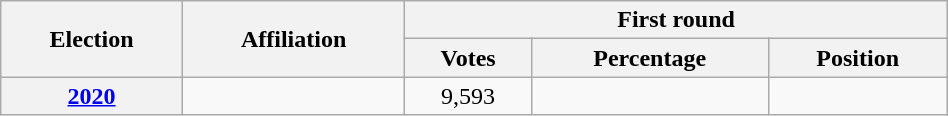<table class=wikitable width=50%>
<tr>
<th rowspan=2>Election</th>
<th rowspan=2>Affiliation</th>
<th colspan=3>First round</th>
</tr>
<tr>
<th>Votes</th>
<th>Percentage</th>
<th>Position</th>
</tr>
<tr align=center>
<th><a href='#'>2020</a></th>
<td></td>
<td>9,593</td>
<td></td>
<td></td>
</tr>
</table>
